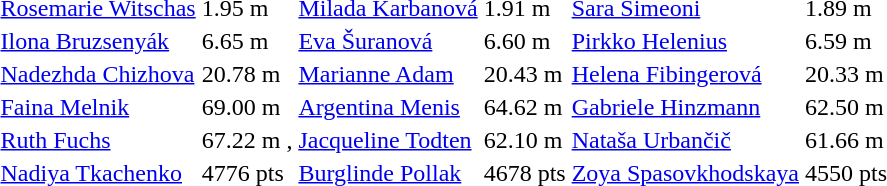<table>
<tr>
<td></td>
<td><a href='#'>Rosemarie Witschas</a><br></td>
<td>1.95 m  </td>
<td><a href='#'>Milada Karbanová</a><br></td>
<td>1.91 m</td>
<td><a href='#'>Sara Simeoni</a><br></td>
<td>1.89 m</td>
</tr>
<tr>
<td></td>
<td><a href='#'>Ilona Bruzsenyák</a><br></td>
<td>6.65 m</td>
<td><a href='#'>Eva Šuranová</a><br></td>
<td>6.60 m</td>
<td><a href='#'>Pirkko Helenius</a><br></td>
<td>6.59 m</td>
</tr>
<tr>
<td></td>
<td><a href='#'>Nadezhda Chizhova</a><br></td>
<td>20.78 m </td>
<td><a href='#'>Marianne Adam</a><br></td>
<td>20.43 m</td>
<td><a href='#'>Helena Fibingerová</a><br></td>
<td>20.33 m</td>
</tr>
<tr>
<td></td>
<td><a href='#'>Faina Melnik</a><br></td>
<td>69.00 m </td>
<td><a href='#'>Argentina Menis</a><br></td>
<td>64.62 m</td>
<td><a href='#'>Gabriele Hinzmann</a><br></td>
<td>62.50 m</td>
</tr>
<tr>
<td></td>
<td><a href='#'>Ruth Fuchs</a><br></td>
<td>67.22 m , </td>
<td><a href='#'>Jacqueline Todten</a><br></td>
<td>62.10 m</td>
<td><a href='#'>Nataša Urbančič</a><br></td>
<td>61.66 m</td>
</tr>
<tr>
<td></td>
<td><a href='#'>Nadiya Tkachenko</a><br></td>
<td>4776 pts</td>
<td><a href='#'>Burglinde Pollak</a><br></td>
<td>4678 pts</td>
<td><a href='#'>Zoya Spasovkhodskaya</a><br></td>
<td>4550 pts</td>
</tr>
</table>
